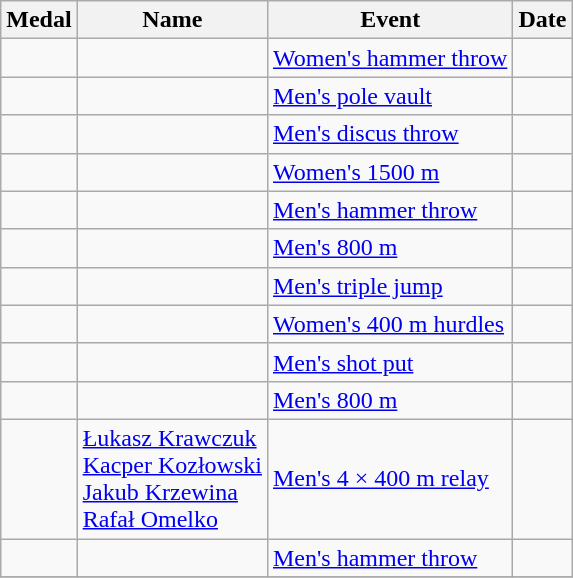<table class="wikitable sortable" style="font-size:100%">
<tr>
<th>Medal</th>
<th>Name</th>
<th>Event</th>
<th>Date</th>
</tr>
<tr>
<td></td>
<td></td>
<td><a href='#'>Women's hammer throw</a></td>
<td></td>
</tr>
<tr>
<td></td>
<td></td>
<td><a href='#'>Men's pole vault</a></td>
<td></td>
</tr>
<tr>
<td></td>
<td></td>
<td><a href='#'>Men's discus throw</a></td>
<td></td>
</tr>
<tr>
<td></td>
<td></td>
<td><a href='#'>Women's 1500 m</a></td>
<td></td>
</tr>
<tr>
<td></td>
<td></td>
<td><a href='#'>Men's hammer throw</a></td>
<td></td>
</tr>
<tr>
<td></td>
<td></td>
<td><a href='#'>Men's 800 m</a></td>
<td></td>
</tr>
<tr>
<td></td>
<td></td>
<td><a href='#'>Men's triple jump</a></td>
<td></td>
</tr>
<tr>
<td></td>
<td></td>
<td><a href='#'>Women's 400 m hurdles</a></td>
<td></td>
</tr>
<tr>
<td></td>
<td></td>
<td><a href='#'>Men's shot put</a></td>
<td></td>
</tr>
<tr>
<td></td>
<td></td>
<td><a href='#'>Men's 800 m</a></td>
<td></td>
</tr>
<tr>
<td></td>
<td><a href='#'>Łukasz Krawczuk</a><br><a href='#'>Kacper Kozłowski</a><br><a href='#'>Jakub Krzewina</a><br><a href='#'>Rafał Omelko</a></td>
<td><a href='#'>Men's 4 × 400 m relay</a></td>
<td></td>
</tr>
<tr>
<td></td>
<td></td>
<td><a href='#'>Men's hammer throw</a></td>
<td></td>
</tr>
<tr>
</tr>
</table>
